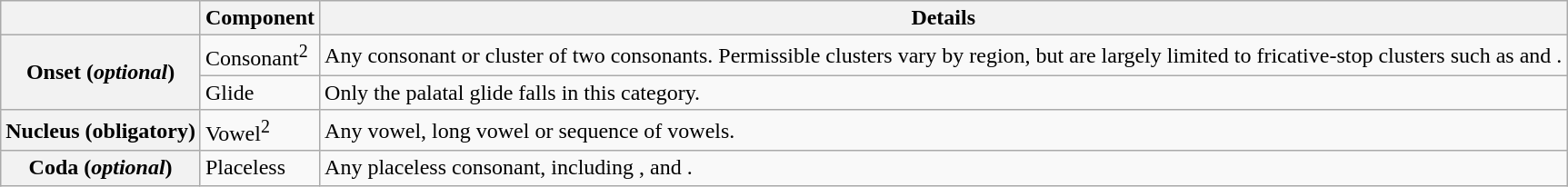<table class="wikitable">
<tr>
<th></th>
<th>Component</th>
<th>Details</th>
</tr>
<tr>
<th rowspan="2">Onset (<em>optional</em>)</th>
<td>Consonant<sup>2</sup></td>
<td>Any consonant or cluster of two consonants. Permissible clusters vary by region, but are largely limited to fricative-stop clusters such as  and .</td>
</tr>
<tr>
<td>Glide</td>
<td>Only the palatal glide  falls in this category.</td>
</tr>
<tr>
<th>Nucleus (obligatory)</th>
<td>Vowel<sup>2</sup></td>
<td>Any vowel, long vowel or sequence of vowels.</td>
</tr>
<tr>
<th>Coda (<em>optional</em>)</th>
<td>Placeless</td>
<td>Any placeless consonant, including ,  and .</td>
</tr>
</table>
